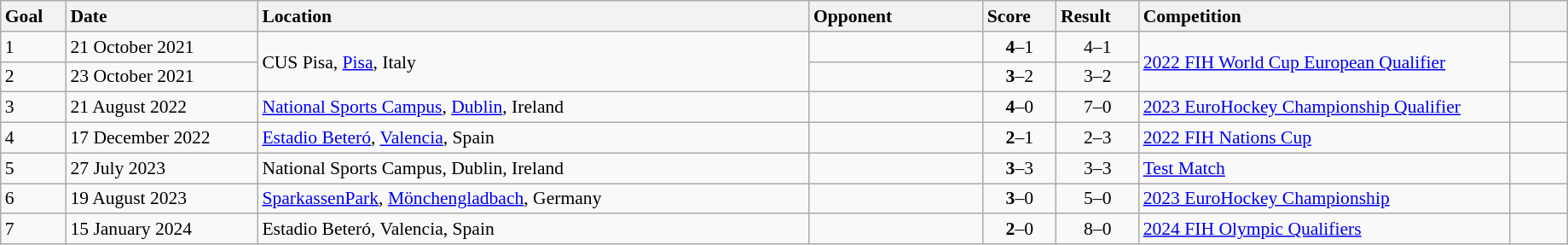<table class="wikitable sortable" style="font-size:90%" width=97%>
<tr>
<th style="width: 25px; text-align: left">Goal</th>
<th style="width: 100px; text-align: left">Date</th>
<th style="width: 300px; text-align: left">Location</th>
<th style="width: 90px; text-align: left">Opponent</th>
<th style="width: 30px; text-align: left">Score</th>
<th style="width: 30px; text-align: left">Result</th>
<th style="width: 200px; text-align: left">Competition</th>
<th style="width: 25px; text-align: left"></th>
</tr>
<tr>
<td>1</td>
<td>21 October 2021</td>
<td rowspan=2>CUS Pisa, <a href='#'>Pisa</a>, Italy</td>
<td></td>
<td align="center"><strong>4</strong>–1</td>
<td align="center">4–1</td>
<td rowspan=2><a href='#'>2022 FIH World Cup European Qualifier</a></td>
<td></td>
</tr>
<tr>
<td>2</td>
<td>23 October 2021</td>
<td></td>
<td align="center"><strong>3</strong>–2</td>
<td align="center">3–2</td>
<td></td>
</tr>
<tr>
<td>3</td>
<td>21 August 2022</td>
<td><a href='#'>National Sports Campus</a>, <a href='#'>Dublin</a>, Ireland</td>
<td></td>
<td align="center"><strong>4</strong>–0</td>
<td align="center">7–0</td>
<td><a href='#'>2023 EuroHockey Championship Qualifier</a></td>
<td></td>
</tr>
<tr>
<td>4</td>
<td>17 December 2022</td>
<td><a href='#'>Estadio Beteró</a>, <a href='#'>Valencia</a>, Spain</td>
<td></td>
<td align="center"><strong>2</strong>–1</td>
<td align="center">2–3</td>
<td><a href='#'>2022 FIH Nations Cup</a></td>
<td></td>
</tr>
<tr>
<td>5</td>
<td>27 July 2023</td>
<td>National Sports Campus, Dublin, Ireland</td>
<td></td>
<td align="center"><strong>3</strong>–3</td>
<td align="center">3–3</td>
<td><a href='#'>Test Match</a></td>
<td></td>
</tr>
<tr>
<td>6</td>
<td>19 August 2023</td>
<td><a href='#'>SparkassenPark</a>, <a href='#'>Mönchengladbach</a>, Germany</td>
<td></td>
<td align="center"><strong>3</strong>–0</td>
<td align="center">5–0</td>
<td><a href='#'>2023 EuroHockey Championship</a></td>
<td></td>
</tr>
<tr>
<td>7</td>
<td>15 January 2024</td>
<td>Estadio Beteró, Valencia, Spain</td>
<td></td>
<td align="center"><strong>2</strong>–0</td>
<td align="center">8–0</td>
<td><a href='#'>2024 FIH Olympic Qualifiers</a></td>
<td></td>
</tr>
</table>
